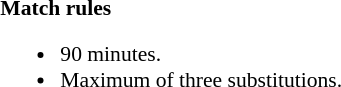<table width=82% style="font-size: 90%">
<tr>
<td width=50% valign=top></td>
<td style="width:60%; vertical-align:top;"><br><strong>Match rules</strong><ul><li>90 minutes.</li><li>Maximum of three substitutions.</li></ul></td>
</tr>
</table>
